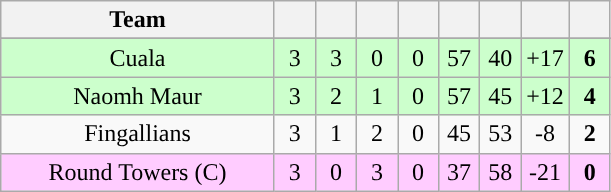<table class="wikitable" style="text-align:center">
<tr>
<th style="width:175px;">Team</th>
<th width="20"></th>
<th width="20"></th>
<th width="20"></th>
<th width="20"></th>
<th width="20"></th>
<th width="20"></th>
<th width="20"></th>
<th width="20"></th>
</tr>
<tr style="background:#cfc;">
</tr>
<tr style="background:#cfc">
<td>Cuala</td>
<td>3</td>
<td>3</td>
<td>0</td>
<td>0</td>
<td>57</td>
<td>40</td>
<td>+17</td>
<td><strong>6</strong></td>
</tr>
<tr style="background:#cfc;">
<td>Naomh Maur</td>
<td>3</td>
<td>2</td>
<td>1</td>
<td>0</td>
<td>57</td>
<td>45</td>
<td>+12</td>
<td><strong>4</strong></td>
</tr>
<tr>
<td>Fingallians</td>
<td>3</td>
<td>1</td>
<td>2</td>
<td>0</td>
<td>45</td>
<td>53</td>
<td>-8</td>
<td><strong>2</strong></td>
</tr>
<tr style="background:#fcf;">
<td>Round Towers (C)</td>
<td>3</td>
<td>0</td>
<td>3</td>
<td>0</td>
<td>37</td>
<td>58</td>
<td>-21</td>
<td><strong>0</strong></td>
</tr>
</table>
